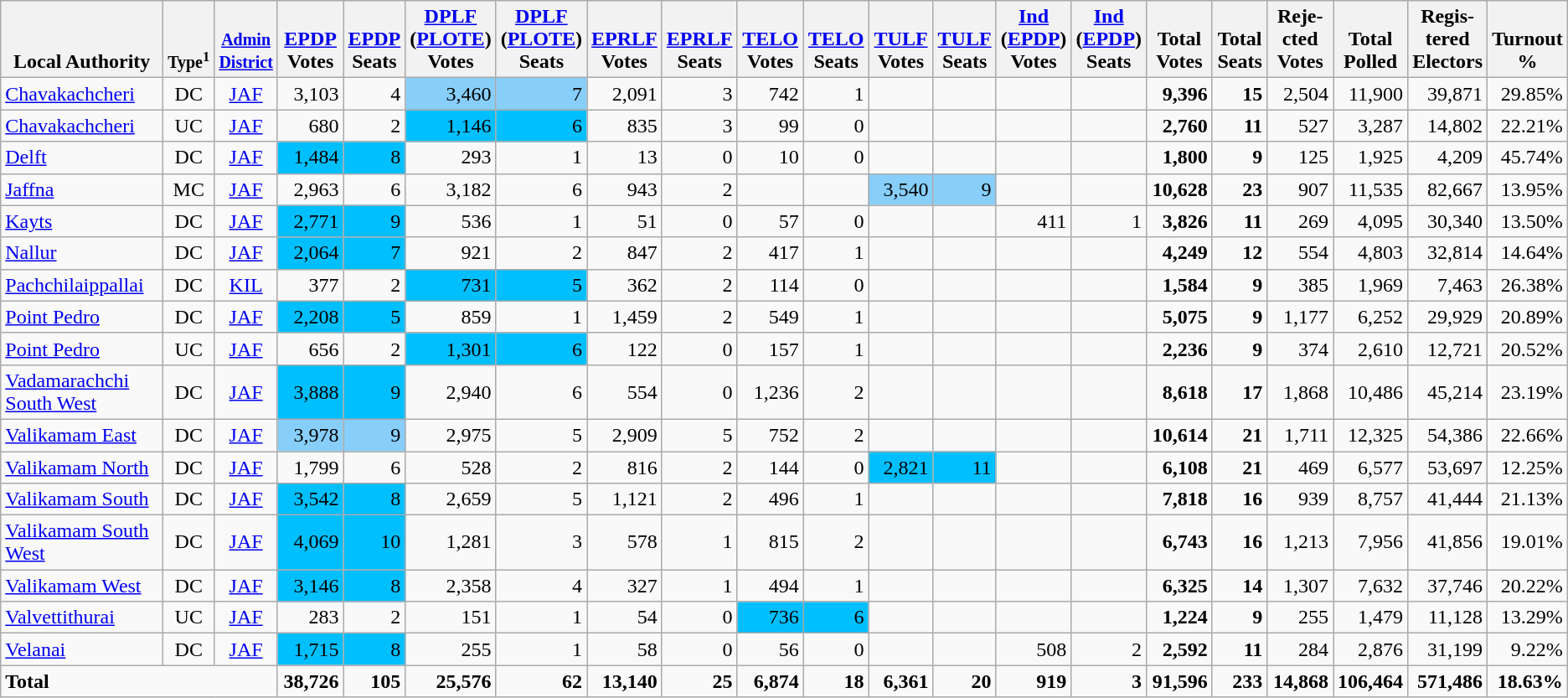<table class="wikitable sortable" border="1" style="text-align:right;">
<tr>
<th align=left valign=bottom width="175">Local Authority<br></th>
<th align=left valign=bottom width="20"><small>Type<sup>1</sup><br></small></th>
<th align=left valign=bottom width="40"><small><a href='#'>Admin<br>District</a></small><br></th>
<th align=center valign=bottom width="50"><a href='#'>EPDP</a><br>Votes<br></th>
<th align=center valign=bottom width="40"><a href='#'>EPDP</a><br>Seats<br></th>
<th align=center valign=bottom width="50"><a href='#'>DPLF</a><br>(<a href='#'>PLOTE</a>)<br>Votes<br></th>
<th align=center valign=bottom width="40"><a href='#'>DPLF</a><br>(<a href='#'>PLOTE</a>)<br>Seats<br></th>
<th align=center valign=bottom width="50"><a href='#'>EPRLF</a><br>Votes<br></th>
<th align=center valign=bottom width="40"><a href='#'>EPRLF</a><br>Seats<br></th>
<th align=center valign=bottom width="50"><a href='#'>TELO</a><br>Votes<br></th>
<th align=center valign=bottom width="40"><a href='#'>TELO</a><br>Seats<br></th>
<th align=center valign=bottom width="50"><a href='#'>TULF</a><br>Votes<br></th>
<th align=center valign=bottom width="40"><a href='#'>TULF</a><br>Seats<br></th>
<th align=center valign=bottom width="50"><a href='#'>Ind</a><br>(<a href='#'>EPDP</a>)<br>Votes<br></th>
<th align=center valign=bottom width="40"><a href='#'>Ind</a><br>(<a href='#'>EPDP</a>)<br>Seats<br></th>
<th align=center valign=bottom width="50">Total<br>Votes<br></th>
<th align=center valign=bottom width="40">Total<br>Seats<br></th>
<th align=center valign=bottom width="50">Reje-<br>cted<br>Votes<br></th>
<th align=center valign=bottom width="50">Total<br>Polled<br></th>
<th align=center valign=bottom width="50">Regis-<br>tered<br>Electors<br></th>
<th align=center valign=bottom width="50">Turnout<br>%<br></th>
</tr>
<tr>
<td align=left><a href='#'>Chavakachcheri</a></td>
<td align=center>DC</td>
<td align=center><a href='#'>JAF</a></td>
<td>3,103</td>
<td>4</td>
<td BGCOLOR="#87cefa">3,460</td>
<td BGCOLOR="#87cefa">7</td>
<td>2,091</td>
<td>3</td>
<td>742</td>
<td>1</td>
<td></td>
<td></td>
<td></td>
<td></td>
<td><strong>9,396</strong></td>
<td><strong>15</strong></td>
<td>2,504</td>
<td>11,900</td>
<td>39,871</td>
<td>29.85%</td>
</tr>
<tr>
<td align=left><a href='#'>Chavakachcheri</a></td>
<td align=center>UC</td>
<td align=center><a href='#'>JAF</a></td>
<td>680</td>
<td>2</td>
<td BGCOLOR="#00bfff">1,146</td>
<td BGCOLOR="#00bfff">6</td>
<td>835</td>
<td>3</td>
<td>99</td>
<td>0</td>
<td></td>
<td></td>
<td></td>
<td></td>
<td><strong>2,760</strong></td>
<td><strong>11</strong></td>
<td>527</td>
<td>3,287</td>
<td>14,802</td>
<td>22.21%</td>
</tr>
<tr>
<td align=left><a href='#'>Delft</a></td>
<td align=center>DC</td>
<td align=center><a href='#'>JAF</a></td>
<td BGCOLOR="#00bfff">1,484</td>
<td BGCOLOR="#00bfff">8</td>
<td>293</td>
<td>1</td>
<td>13</td>
<td>0</td>
<td>10</td>
<td>0</td>
<td></td>
<td></td>
<td></td>
<td></td>
<td><strong>1,800</strong></td>
<td><strong>9</strong></td>
<td>125</td>
<td>1,925</td>
<td>4,209</td>
<td>45.74%</td>
</tr>
<tr>
<td align=left><a href='#'>Jaffna</a></td>
<td align=center>MC</td>
<td align=center><a href='#'>JAF</a></td>
<td>2,963</td>
<td>6</td>
<td>3,182</td>
<td>6</td>
<td>943</td>
<td>2</td>
<td></td>
<td></td>
<td BGCOLOR="#87cefa">3,540</td>
<td BGCOLOR="#87cefa">9</td>
<td></td>
<td></td>
<td><strong>10,628</strong></td>
<td><strong>23</strong></td>
<td>907</td>
<td>11,535</td>
<td>82,667</td>
<td>13.95%</td>
</tr>
<tr>
<td align=left><a href='#'>Kayts</a></td>
<td align=center>DC</td>
<td align=center><a href='#'>JAF</a></td>
<td BGCOLOR="#00bfff">2,771</td>
<td BGCOLOR="#00bfff">9</td>
<td>536</td>
<td>1</td>
<td>51</td>
<td>0</td>
<td>57</td>
<td>0</td>
<td></td>
<td></td>
<td>411</td>
<td>1</td>
<td><strong>3,826</strong></td>
<td><strong>11</strong></td>
<td>269</td>
<td>4,095</td>
<td>30,340</td>
<td>13.50%</td>
</tr>
<tr>
<td align=left><a href='#'>Nallur</a></td>
<td align=center>DC</td>
<td align=center><a href='#'>JAF</a></td>
<td BGCOLOR="#00bfff">2,064</td>
<td BGCOLOR="#00bfff">7</td>
<td>921</td>
<td>2</td>
<td>847</td>
<td>2</td>
<td>417</td>
<td>1</td>
<td></td>
<td></td>
<td></td>
<td></td>
<td><strong>4,249</strong></td>
<td><strong>12</strong></td>
<td>554</td>
<td>4,803</td>
<td>32,814</td>
<td>14.64%</td>
</tr>
<tr>
<td align=left><a href='#'>Pachchilaippallai</a></td>
<td align=center>DC</td>
<td align=center><a href='#'>KIL</a></td>
<td>377</td>
<td>2</td>
<td BGCOLOR="#00bfff">731</td>
<td BGCOLOR="#00bfff">5</td>
<td>362</td>
<td>2</td>
<td>114</td>
<td>0</td>
<td></td>
<td></td>
<td></td>
<td></td>
<td><strong>1,584</strong></td>
<td><strong>9</strong></td>
<td>385</td>
<td>1,969</td>
<td>7,463</td>
<td>26.38%</td>
</tr>
<tr>
<td align=left><a href='#'>Point Pedro</a></td>
<td align=center>DC</td>
<td align=center><a href='#'>JAF</a></td>
<td BGCOLOR="#00bfff">2,208</td>
<td BGCOLOR="#00bfff">5</td>
<td>859</td>
<td>1</td>
<td>1,459</td>
<td>2</td>
<td>549</td>
<td>1</td>
<td></td>
<td></td>
<td></td>
<td></td>
<td><strong>5,075</strong></td>
<td><strong>9</strong></td>
<td>1,177</td>
<td>6,252</td>
<td>29,929</td>
<td>20.89%</td>
</tr>
<tr>
<td align=left><a href='#'>Point Pedro</a></td>
<td align=center>UC</td>
<td align=center><a href='#'>JAF</a></td>
<td>656</td>
<td>2</td>
<td BGCOLOR="#00bfff">1,301</td>
<td BGCOLOR="#00bfff">6</td>
<td>122</td>
<td>0</td>
<td>157</td>
<td>1</td>
<td></td>
<td></td>
<td></td>
<td></td>
<td><strong>2,236</strong></td>
<td><strong>9</strong></td>
<td>374</td>
<td>2,610</td>
<td>12,721</td>
<td>20.52%</td>
</tr>
<tr>
<td align=left><a href='#'>Vadamarachchi South West</a></td>
<td align=center>DC</td>
<td align=center><a href='#'>JAF</a></td>
<td BGCOLOR="#00bfff">3,888</td>
<td BGCOLOR="#00bfff">9</td>
<td>2,940</td>
<td>6</td>
<td>554</td>
<td>0</td>
<td>1,236</td>
<td>2</td>
<td></td>
<td></td>
<td></td>
<td></td>
<td><strong>8,618</strong></td>
<td><strong>17</strong></td>
<td>1,868</td>
<td>10,486</td>
<td>45,214</td>
<td>23.19%</td>
</tr>
<tr>
<td align=left><a href='#'>Valikamam East</a></td>
<td align=center>DC</td>
<td align=center><a href='#'>JAF</a></td>
<td BGCOLOR="#87cefa">3,978</td>
<td BGCOLOR="#87cefa">9</td>
<td>2,975</td>
<td>5</td>
<td>2,909</td>
<td>5</td>
<td>752</td>
<td>2</td>
<td></td>
<td></td>
<td></td>
<td></td>
<td><strong>10,614</strong></td>
<td><strong>21</strong></td>
<td>1,711</td>
<td>12,325</td>
<td>54,386</td>
<td>22.66%</td>
</tr>
<tr>
<td align=left><a href='#'>Valikamam North</a></td>
<td align=center>DC</td>
<td align=center><a href='#'>JAF</a></td>
<td>1,799</td>
<td>6</td>
<td>528</td>
<td>2</td>
<td>816</td>
<td>2</td>
<td>144</td>
<td>0</td>
<td BGCOLOR="#00bfff">2,821</td>
<td BGCOLOR="#00bfff">11</td>
<td></td>
<td></td>
<td><strong>6,108</strong></td>
<td><strong>21</strong></td>
<td>469</td>
<td>6,577</td>
<td>53,697</td>
<td>12.25%</td>
</tr>
<tr>
<td align=left><a href='#'>Valikamam South</a></td>
<td align=center>DC</td>
<td align=center><a href='#'>JAF</a></td>
<td BGCOLOR="#00bfff">3,542</td>
<td BGCOLOR="#00bfff">8</td>
<td>2,659</td>
<td>5</td>
<td>1,121</td>
<td>2</td>
<td>496</td>
<td>1</td>
<td></td>
<td></td>
<td></td>
<td></td>
<td><strong>7,818</strong></td>
<td><strong>16</strong></td>
<td>939</td>
<td>8,757</td>
<td>41,444</td>
<td>21.13%</td>
</tr>
<tr>
<td align=left><a href='#'>Valikamam South West</a></td>
<td align=center>DC</td>
<td align=center><a href='#'>JAF</a></td>
<td BGCOLOR="#00bfff">4,069</td>
<td BGCOLOR="#00bfff">10</td>
<td>1,281</td>
<td>3</td>
<td>578</td>
<td>1</td>
<td>815</td>
<td>2</td>
<td></td>
<td></td>
<td></td>
<td></td>
<td><strong>6,743</strong></td>
<td><strong>16</strong></td>
<td>1,213</td>
<td>7,956</td>
<td>41,856</td>
<td>19.01%</td>
</tr>
<tr>
<td align=left><a href='#'>Valikamam West</a></td>
<td align=center>DC</td>
<td align=center><a href='#'>JAF</a></td>
<td BGCOLOR="#00bfff">3,146</td>
<td BGCOLOR="#00bfff">8</td>
<td>2,358</td>
<td>4</td>
<td>327</td>
<td>1</td>
<td>494</td>
<td>1</td>
<td></td>
<td></td>
<td></td>
<td></td>
<td><strong>6,325</strong></td>
<td><strong>14</strong></td>
<td>1,307</td>
<td>7,632</td>
<td>37,746</td>
<td>20.22%</td>
</tr>
<tr>
<td align=left><a href='#'>Valvettithurai</a></td>
<td align=center>UC</td>
<td align=center><a href='#'>JAF</a></td>
<td>283</td>
<td>2</td>
<td>151</td>
<td>1</td>
<td>54</td>
<td>0</td>
<td BGCOLOR="#00bfff">736</td>
<td BGCOLOR="#00bfff">6</td>
<td></td>
<td></td>
<td></td>
<td></td>
<td><strong>1,224</strong></td>
<td><strong>9</strong></td>
<td>255</td>
<td>1,479</td>
<td>11,128</td>
<td>13.29%</td>
</tr>
<tr>
<td align=left><a href='#'>Velanai</a></td>
<td align=center>DC</td>
<td align=center><a href='#'>JAF</a></td>
<td BGCOLOR="#00bfff">1,715</td>
<td BGCOLOR="#00bfff">8</td>
<td>255</td>
<td>1</td>
<td>58</td>
<td>0</td>
<td>56</td>
<td>0</td>
<td></td>
<td></td>
<td>508</td>
<td>2</td>
<td><strong>2,592</strong></td>
<td><strong>11</strong></td>
<td>284</td>
<td>2,876</td>
<td>31,199</td>
<td>9.22%</td>
</tr>
<tr class="sortbottom">
<td align=left colspan=3><strong>Total</strong></td>
<td><strong>38,726</strong></td>
<td><strong>105</strong></td>
<td><strong>25,576</strong></td>
<td><strong>62</strong></td>
<td><strong>13,140</strong></td>
<td><strong>25</strong></td>
<td><strong>6,874</strong></td>
<td><strong>18</strong></td>
<td><strong>6,361</strong></td>
<td><strong>20</strong></td>
<td><strong>919</strong></td>
<td><strong>3</strong></td>
<td><strong>91,596</strong></td>
<td><strong>233</strong></td>
<td><strong>14,868</strong></td>
<td><strong>106,464</strong></td>
<td><strong>571,486</strong></td>
<td><strong>18.63%</strong></td>
</tr>
</table>
